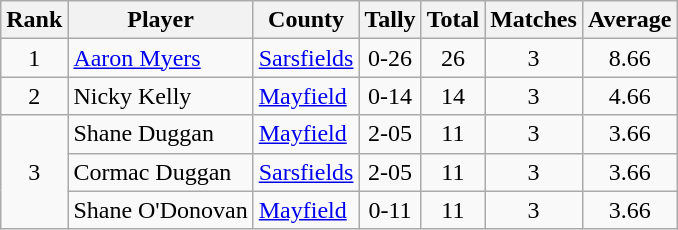<table class="wikitable">
<tr>
<th>Rank</th>
<th>Player</th>
<th>County</th>
<th>Tally</th>
<th>Total</th>
<th>Matches</th>
<th>Average</th>
</tr>
<tr>
<td rowspan=1 align=center>1</td>
<td><a href='#'>Aaron Myers</a></td>
<td><a href='#'>Sarsfields</a></td>
<td align=center>0-26</td>
<td align=center>26</td>
<td align=center>3</td>
<td align=center>8.66</td>
</tr>
<tr>
<td rowspan=1 align=center>2</td>
<td>Nicky Kelly</td>
<td><a href='#'>Mayfield</a></td>
<td align=center>0-14</td>
<td align=center>14</td>
<td align=center>3</td>
<td align=center>4.66</td>
</tr>
<tr>
<td rowspan=3 align=center>3</td>
<td>Shane Duggan</td>
<td><a href='#'>Mayfield</a></td>
<td align=center>2-05</td>
<td align=center>11</td>
<td align=center>3</td>
<td align=center>3.66</td>
</tr>
<tr>
<td>Cormac Duggan</td>
<td><a href='#'>Sarsfields</a></td>
<td align=center>2-05</td>
<td align=center>11</td>
<td align=center>3</td>
<td align=center>3.66</td>
</tr>
<tr>
<td>Shane O'Donovan</td>
<td><a href='#'>Mayfield</a></td>
<td align=center>0-11</td>
<td align=center>11</td>
<td align=center>3</td>
<td align=center>3.66</td>
</tr>
</table>
